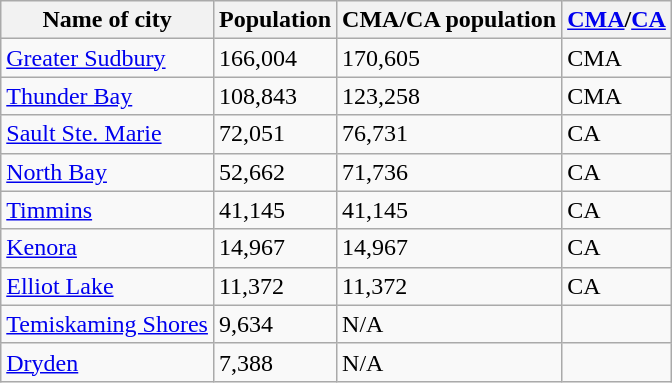<table class="wikitable">
<tr>
<th>Name of city</th>
<th>Population</th>
<th>CMA/CA population</th>
<th><a href='#'>CMA</a>/<a href='#'>CA</a></th>
</tr>
<tr>
<td><a href='#'>Greater Sudbury</a></td>
<td>166,004</td>
<td>170,605</td>
<td>CMA</td>
</tr>
<tr>
<td><a href='#'>Thunder Bay</a></td>
<td>108,843</td>
<td>123,258</td>
<td>CMA</td>
</tr>
<tr>
<td><a href='#'>Sault Ste. Marie</a></td>
<td>72,051</td>
<td>76,731</td>
<td>CA</td>
</tr>
<tr>
<td><a href='#'>North Bay</a></td>
<td>52,662</td>
<td>71,736</td>
<td>CA</td>
</tr>
<tr>
<td><a href='#'>Timmins</a></td>
<td>41,145</td>
<td>41,145</td>
<td>CA</td>
</tr>
<tr>
<td><a href='#'>Kenora</a></td>
<td>14,967</td>
<td>14,967</td>
<td>CA</td>
</tr>
<tr>
<td><a href='#'>Elliot Lake</a></td>
<td>11,372</td>
<td>11,372</td>
<td>CA</td>
</tr>
<tr>
<td><a href='#'>Temiskaming Shores</a></td>
<td>9,634</td>
<td>N/A</td>
<td></td>
</tr>
<tr>
<td><a href='#'>Dryden</a></td>
<td>7,388</td>
<td>N/A</td>
<td></td>
</tr>
</table>
